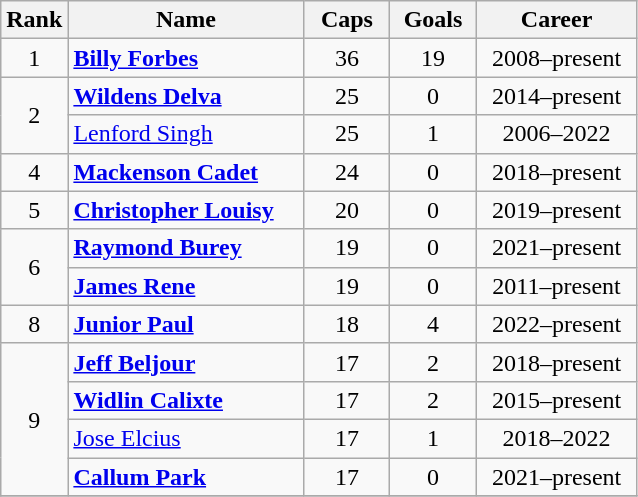<table class="wikitable sortable" style="text-align: center;">
<tr>
<th width=30px>Rank</th>
<th class="unsortable" style="width:150px;">Name</th>
<th width=50px>Caps</th>
<th width=50px>Goals</th>
<th class="unsortable" style="width:100px;">Career</th>
</tr>
<tr>
<td>1</td>
<td align=left><strong><a href='#'>Billy Forbes</a></strong></td>
<td>36</td>
<td>19</td>
<td>2008–present</td>
</tr>
<tr>
<td rowspan=2>2</td>
<td align=left><strong><a href='#'>Wildens Delva</a></strong></td>
<td>25</td>
<td>0</td>
<td>2014–present</td>
</tr>
<tr>
<td align=left><a href='#'>Lenford Singh</a></td>
<td>25</td>
<td>1</td>
<td>2006–2022</td>
</tr>
<tr>
<td>4</td>
<td align=left><strong><a href='#'>Mackenson Cadet</a></strong></td>
<td>24</td>
<td>0</td>
<td>2018–present</td>
</tr>
<tr>
<td>5</td>
<td align=left><strong><a href='#'>Christopher Louisy</a></strong></td>
<td>20</td>
<td>0</td>
<td>2019–present</td>
</tr>
<tr>
<td rowspan=2>6</td>
<td align=left><strong><a href='#'>Raymond Burey</a></strong></td>
<td>19</td>
<td>0</td>
<td>2021–present</td>
</tr>
<tr>
<td align=left><strong><a href='#'>James Rene</a></strong></td>
<td>19</td>
<td>0</td>
<td>2011–present</td>
</tr>
<tr>
<td>8</td>
<td align=left><strong><a href='#'>Junior Paul</a></strong></td>
<td>18</td>
<td>4</td>
<td>2022–present</td>
</tr>
<tr>
<td rowspan=4>9</td>
<td align=left><strong><a href='#'>Jeff Beljour</a></strong></td>
<td>17</td>
<td>2</td>
<td>2018–present</td>
</tr>
<tr>
<td align=left><strong><a href='#'>Widlin Calixte</a></strong></td>
<td>17</td>
<td>2</td>
<td>2015–present</td>
</tr>
<tr>
<td align=left><a href='#'>Jose Elcius</a></td>
<td>17</td>
<td>1</td>
<td>2018–2022</td>
</tr>
<tr>
<td align=left><strong><a href='#'>Callum Park</a></strong></td>
<td>17</td>
<td>0</td>
<td>2021–present</td>
</tr>
<tr>
</tr>
</table>
